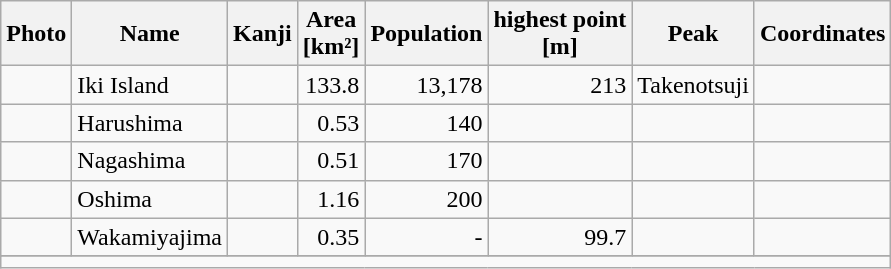<table class="wikitable sortable">
<tr>
<th class="unsortable">Photo</th>
<th>Name</th>
<th class="unsortable">Kanji</th>
<th>Area<br>[km²]</th>
<th>Population</th>
<th>highest point<br>[m]</th>
<th>Peak</th>
<th>Coordinates</th>
</tr>
<tr>
<td></td>
<td>Iki Island</td>
<td></td>
<td align="right">133.8</td>
<td align="right">13,178</td>
<td align="right">213</td>
<td>Takenotsuji</td>
<td></td>
</tr>
<tr>
<td></td>
<td>Harushima</td>
<td></td>
<td align="right">0.53</td>
<td align="right">140</td>
<td align="right"></td>
<td></td>
<td></td>
</tr>
<tr>
<td></td>
<td>Nagashima</td>
<td></td>
<td align="right">0.51</td>
<td align="right">170</td>
<td align="right"></td>
<td></td>
<td></td>
</tr>
<tr>
<td></td>
<td>Oshima</td>
<td></td>
<td align="right">1.16</td>
<td align="right">200</td>
<td align="right"></td>
<td></td>
<td></td>
</tr>
<tr>
<td></td>
<td>Wakamiyajima</td>
<td></td>
<td align="right">0.35</td>
<td align="right">-</td>
<td align="right">99.7</td>
<td></td>
<td></td>
</tr>
<tr>
</tr>
<tr class="sortbottom">
<td colspan="8"></td>
</tr>
</table>
